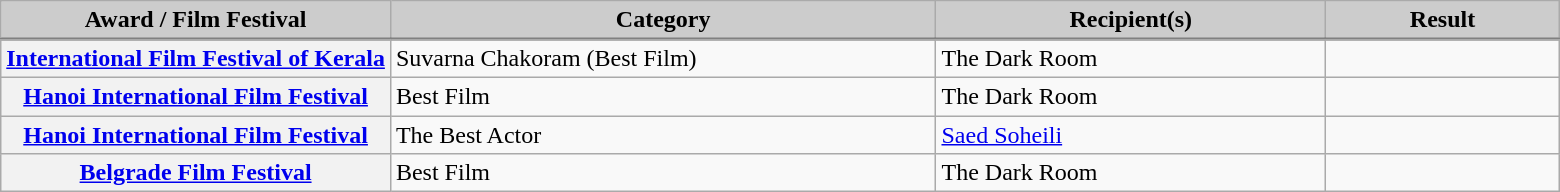<table class="wikitable plainrowheaders">
<tr style="text-align:center;">
<th scope="col"  style="background:#ccc; width:25%;">Award / Film Festival</th>
<th scope="col"  style="background:#ccc; width:35%;">Category</th>
<th scope="col"  style="background:#ccc; width:25%;">Recipient(s)</th>
<th scope="col"  style="background:#ccc; width:15%;">Result</th>
</tr>
<tr style="border-top:2px solid gray;">
</tr>
<tr>
<th scope="row" rowspan=1><a href='#'>International Film Festival of Kerala</a></th>
<td>Suvarna Chakoram (Best Film)</td>
<td>The Dark Room</td>
<td></td>
</tr>
<tr>
<th><a href='#'>Hanoi International Film Festival</a></th>
<td>Best Film</td>
<td>The Dark Room</td>
<td></td>
</tr>
<tr>
<th><a href='#'>Hanoi International Film Festival</a></th>
<td>The Best Actor</td>
<td><a href='#'>Saed Soheili</a></td>
<td></td>
</tr>
<tr>
<th><a href='#'>Belgrade Film Festival</a></th>
<td>Best Film</td>
<td>The Dark Room</td>
<td></td>
</tr>
</table>
